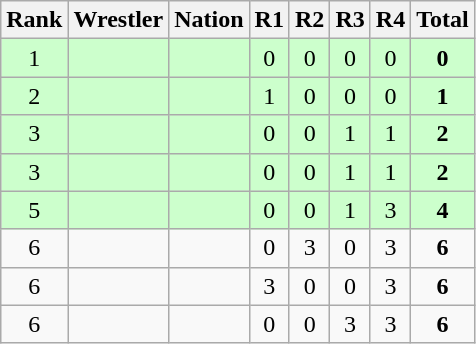<table class="wikitable sortable" style="text-align:center;">
<tr>
<th>Rank</th>
<th>Wrestler</th>
<th>Nation</th>
<th>R1</th>
<th>R2</th>
<th>R3</th>
<th>R4</th>
<th>Total</th>
</tr>
<tr style="background:#cfc;">
<td>1</td>
<td align=left></td>
<td align=left></td>
<td>0</td>
<td>0</td>
<td>0</td>
<td>0</td>
<td><strong>0</strong></td>
</tr>
<tr style="background:#cfc;">
<td>2</td>
<td align=left></td>
<td align=left></td>
<td>1</td>
<td>0</td>
<td>0</td>
<td>0</td>
<td><strong>1</strong></td>
</tr>
<tr style="background:#cfc;">
<td>3</td>
<td align=left></td>
<td align=left></td>
<td>0</td>
<td>0</td>
<td>1</td>
<td>1</td>
<td><strong>2</strong></td>
</tr>
<tr style="background:#cfc;">
<td>3</td>
<td align=left></td>
<td align=left></td>
<td>0</td>
<td>0</td>
<td>1</td>
<td>1</td>
<td><strong>2</strong></td>
</tr>
<tr style="background:#cfc;">
<td>5</td>
<td align=left></td>
<td align=left></td>
<td>0</td>
<td>0</td>
<td>1</td>
<td>3</td>
<td><strong>4</strong></td>
</tr>
<tr>
<td>6</td>
<td align=left></td>
<td align=left></td>
<td>0</td>
<td>3</td>
<td>0</td>
<td>3</td>
<td><strong>6</strong></td>
</tr>
<tr>
<td>6</td>
<td align=left></td>
<td align=left></td>
<td>3</td>
<td>0</td>
<td>0</td>
<td>3</td>
<td><strong>6</strong></td>
</tr>
<tr>
<td>6</td>
<td align=left></td>
<td align=left></td>
<td>0</td>
<td>0</td>
<td>3</td>
<td>3</td>
<td><strong>6</strong></td>
</tr>
</table>
